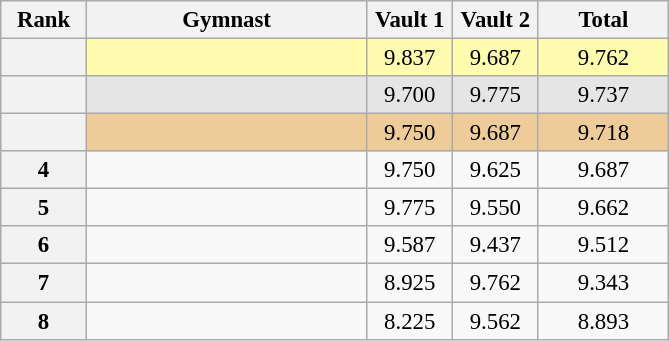<table class="wikitable sortable" style="text-align:center; font-size:95%">
<tr>
<th scope="col" style="width:50px;">Rank</th>
<th scope="col" style="width:180px;">Gymnast</th>
<th scope="col" style="width:50px;">Vault 1</th>
<th scope="col" style="width:50px;">Vault 2</th>
<th scope="col" style="width:80px;">Total</th>
</tr>
<tr style="background:#fffcaf;">
<th scope=row style="text-align:center"></th>
<td style="text-align:left;"></td>
<td>9.837</td>
<td>9.687</td>
<td>9.762</td>
</tr>
<tr style="background:#e5e5e5;">
<th scope=row style="text-align:center"></th>
<td style="text-align:left;"></td>
<td>9.700</td>
<td>9.775</td>
<td>9.737</td>
</tr>
<tr style="background:#ec9;">
<th scope=row style="text-align:center"></th>
<td style="text-align:left;"></td>
<td>9.750</td>
<td>9.687</td>
<td>9.718</td>
</tr>
<tr>
<th scope=row style="text-align:center">4</th>
<td style="text-align:left;"></td>
<td>9.750</td>
<td>9.625</td>
<td>9.687</td>
</tr>
<tr>
<th scope=row style="text-align:center">5</th>
<td style="text-align:left;"></td>
<td>9.775</td>
<td>9.550</td>
<td>9.662</td>
</tr>
<tr>
<th scope=row style="text-align:center">6</th>
<td style="text-align:left;"></td>
<td>9.587</td>
<td>9.437</td>
<td>9.512</td>
</tr>
<tr>
<th scope=row style="text-align:center">7</th>
<td style="text-align:left;"></td>
<td>8.925</td>
<td>9.762</td>
<td>9.343</td>
</tr>
<tr>
<th scope=row style="text-align:center">8</th>
<td style="text-align:left;"></td>
<td>8.225</td>
<td>9.562</td>
<td>8.893</td>
</tr>
</table>
